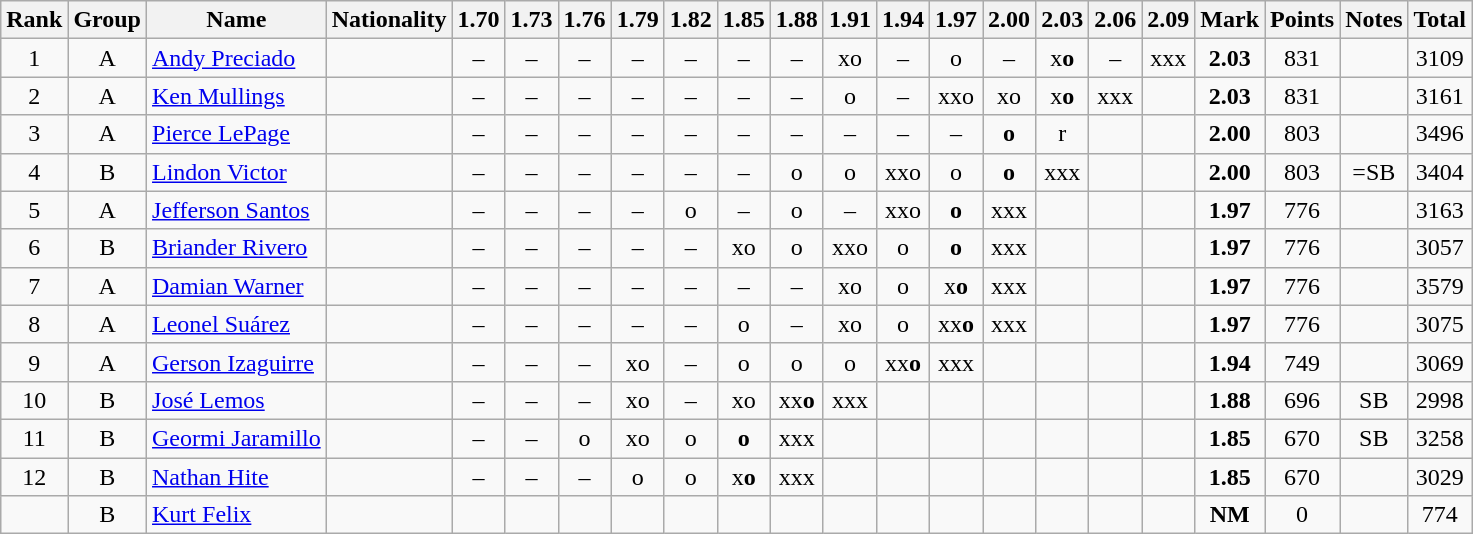<table class="wikitable sortable" style="text-align:center" style="font-size:85%">
<tr>
<th>Rank</th>
<th>Group</th>
<th>Name</th>
<th>Nationality</th>
<th>1.70</th>
<th>1.73</th>
<th>1.76</th>
<th>1.79</th>
<th>1.82</th>
<th>1.85</th>
<th>1.88</th>
<th>1.91</th>
<th>1.94</th>
<th>1.97</th>
<th>2.00</th>
<th>2.03</th>
<th>2.06</th>
<th>2.09</th>
<th>Mark</th>
<th>Points</th>
<th>Notes</th>
<th>Total</th>
</tr>
<tr align=center>
<td>1</td>
<td>A</td>
<td align=left><a href='#'>Andy Preciado</a></td>
<td align=left></td>
<td>–</td>
<td>–</td>
<td>–</td>
<td>–</td>
<td>–</td>
<td>–</td>
<td>–</td>
<td>xo</td>
<td>–</td>
<td>o</td>
<td>–</td>
<td>x<strong>o</strong></td>
<td>–</td>
<td>xxx</td>
<td><strong>2.03</strong></td>
<td>831</td>
<td></td>
<td>3109</td>
</tr>
<tr align=center>
<td>2</td>
<td>A</td>
<td align=left><a href='#'>Ken Mullings</a></td>
<td align=left></td>
<td>–</td>
<td>–</td>
<td>–</td>
<td>–</td>
<td>–</td>
<td>–</td>
<td>–</td>
<td>o</td>
<td>–</td>
<td>xxo</td>
<td>xo</td>
<td>x<strong>o</strong></td>
<td>xxx</td>
<td></td>
<td><strong>2.03</strong></td>
<td>831</td>
<td></td>
<td>3161</td>
</tr>
<tr align=center>
<td>3</td>
<td>A</td>
<td align=left><a href='#'>Pierce LePage</a></td>
<td align=left></td>
<td>–</td>
<td>–</td>
<td>–</td>
<td>–</td>
<td>–</td>
<td>–</td>
<td>–</td>
<td>–</td>
<td>–</td>
<td>–</td>
<td><strong>o</strong></td>
<td>r</td>
<td></td>
<td></td>
<td><strong>2.00</strong></td>
<td>803</td>
<td></td>
<td>3496</td>
</tr>
<tr align=center>
<td>4</td>
<td>B</td>
<td align=left><a href='#'>Lindon Victor</a></td>
<td align=left></td>
<td>–</td>
<td>–</td>
<td>–</td>
<td>–</td>
<td>–</td>
<td>–</td>
<td>o</td>
<td>o</td>
<td>xxo</td>
<td>o</td>
<td><strong>o</strong></td>
<td>xxx</td>
<td></td>
<td></td>
<td><strong>2.00</strong></td>
<td>803</td>
<td>=SB</td>
<td>3404</td>
</tr>
<tr align=center>
<td>5</td>
<td>A</td>
<td align=left><a href='#'>Jefferson Santos</a></td>
<td align=left></td>
<td>–</td>
<td>–</td>
<td>–</td>
<td>–</td>
<td>o</td>
<td>–</td>
<td>o</td>
<td>–</td>
<td>xxo</td>
<td><strong>o</strong></td>
<td>xxx</td>
<td></td>
<td></td>
<td></td>
<td><strong>1.97</strong></td>
<td>776</td>
<td></td>
<td>3163</td>
</tr>
<tr align=center>
<td>6</td>
<td>B</td>
<td align=left><a href='#'>Briander Rivero</a></td>
<td align=left></td>
<td>–</td>
<td>–</td>
<td>–</td>
<td>–</td>
<td>–</td>
<td>xo</td>
<td>o</td>
<td>xxo</td>
<td>o</td>
<td><strong>o</strong></td>
<td>xxx</td>
<td></td>
<td></td>
<td></td>
<td><strong>1.97</strong></td>
<td>776</td>
<td></td>
<td>3057</td>
</tr>
<tr align=center>
<td>7</td>
<td>A</td>
<td align=left><a href='#'>Damian Warner</a></td>
<td align=left></td>
<td>–</td>
<td>–</td>
<td>–</td>
<td>–</td>
<td>–</td>
<td>–</td>
<td>–</td>
<td>xo</td>
<td>o</td>
<td>x<strong>o</strong></td>
<td>xxx</td>
<td></td>
<td></td>
<td></td>
<td><strong>1.97</strong></td>
<td>776</td>
<td></td>
<td>3579</td>
</tr>
<tr align=center>
<td>8</td>
<td>A</td>
<td align=left><a href='#'>Leonel Suárez</a></td>
<td align=left></td>
<td>–</td>
<td>–</td>
<td>–</td>
<td>–</td>
<td>–</td>
<td>o</td>
<td>–</td>
<td>xo</td>
<td>o</td>
<td>xx<strong>o</strong></td>
<td>xxx</td>
<td></td>
<td></td>
<td></td>
<td><strong>1.97</strong></td>
<td>776</td>
<td></td>
<td>3075</td>
</tr>
<tr align=center>
<td>9</td>
<td>A</td>
<td align=left><a href='#'>Gerson Izaguirre</a></td>
<td align=left></td>
<td>–</td>
<td>–</td>
<td>–</td>
<td>xo</td>
<td>–</td>
<td>o</td>
<td>o</td>
<td>o</td>
<td>xx<strong>o</strong></td>
<td>xxx</td>
<td></td>
<td></td>
<td></td>
<td></td>
<td><strong>1.94</strong></td>
<td>749</td>
<td></td>
<td>3069</td>
</tr>
<tr align=center>
<td>10</td>
<td>B</td>
<td align=left><a href='#'>José Lemos</a></td>
<td align=left></td>
<td>–</td>
<td>–</td>
<td>–</td>
<td>xo</td>
<td>–</td>
<td>xo</td>
<td>xx<strong>o</strong></td>
<td>xxx</td>
<td></td>
<td></td>
<td></td>
<td></td>
<td></td>
<td></td>
<td><strong>1.88</strong></td>
<td>696</td>
<td>SB</td>
<td>2998</td>
</tr>
<tr align=center>
<td>11</td>
<td>B</td>
<td align=left><a href='#'>Geormi Jaramillo</a></td>
<td align=left></td>
<td>–</td>
<td>–</td>
<td>o</td>
<td>xo</td>
<td>o</td>
<td><strong>o</strong></td>
<td>xxx</td>
<td></td>
<td></td>
<td></td>
<td></td>
<td></td>
<td></td>
<td></td>
<td><strong>1.85</strong></td>
<td>670</td>
<td>SB</td>
<td>3258</td>
</tr>
<tr align=center>
<td>12</td>
<td>B</td>
<td align=left><a href='#'>Nathan Hite</a></td>
<td align=left></td>
<td>–</td>
<td>–</td>
<td>–</td>
<td>o</td>
<td>o</td>
<td>x<strong>o</strong></td>
<td>xxx</td>
<td></td>
<td></td>
<td></td>
<td></td>
<td></td>
<td></td>
<td></td>
<td><strong>1.85</strong></td>
<td>670</td>
<td></td>
<td>3029</td>
</tr>
<tr align=center>
<td></td>
<td>B</td>
<td align=left><a href='#'>Kurt Felix</a></td>
<td align=left></td>
<td></td>
<td></td>
<td></td>
<td></td>
<td></td>
<td></td>
<td></td>
<td></td>
<td></td>
<td></td>
<td></td>
<td></td>
<td></td>
<td></td>
<td><strong>NM</strong></td>
<td>0</td>
<td></td>
<td>774</td>
</tr>
</table>
